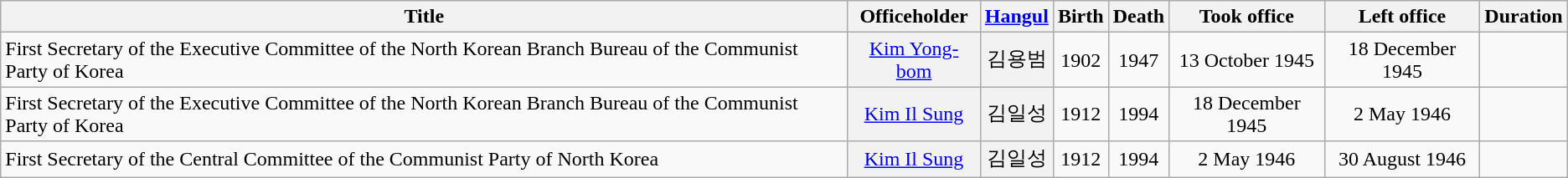<table class="wikitable">
<tr>
<th scope="col"  class="unsortable">Title</th>
<th scope="col">Officeholder</th>
<th class="unsortable"><a href='#'>Hangul</a></th>
<th scope="col">Birth</th>
<th scope="col">Death</th>
<th scope="col">Took office</th>
<th scope="col">Left office</th>
<th scope="col">Duration</th>
</tr>
<tr>
<td>First Secretary of the Executive Committee of the North Korean Branch Bureau of the Communist Party of Korea</td>
<th align="center" scope="row" style="font-weight:normal;"><a href='#'>Kim Yong-bom</a></th>
<th align="center" scope="row" style="font-weight:normal;">김용범</th>
<td align="center">1902</td>
<td align="center">1947</td>
<td align="center">13 October 1945</td>
<td align="center">18 December 1945</td>
<td align="center"></td>
</tr>
<tr>
<td>First Secretary of the Executive Committee of the North Korean Branch Bureau of the Communist Party of Korea</td>
<th align="center" scope="row" style="font-weight:normal;"><a href='#'>Kim Il Sung</a></th>
<th align="center" scope="row" style="font-weight:normal;">김일성</th>
<td align="center">1912</td>
<td align="center">1994</td>
<td align="center">18 December 1945</td>
<td align="center">2 May 1946</td>
<td align="center"></td>
</tr>
<tr>
<td>First Secretary of the Central Committee of the Communist Party of North Korea</td>
<th align="center" scope="row" style="font-weight:normal;"><a href='#'>Kim Il Sung</a></th>
<th align="center" scope="row" style="font-weight:normal;">김일성</th>
<td align="center">1912</td>
<td align="center">1994</td>
<td align="center">2 May 1946</td>
<td align="center">30 August 1946</td>
<td align="center"></td>
</tr>
</table>
